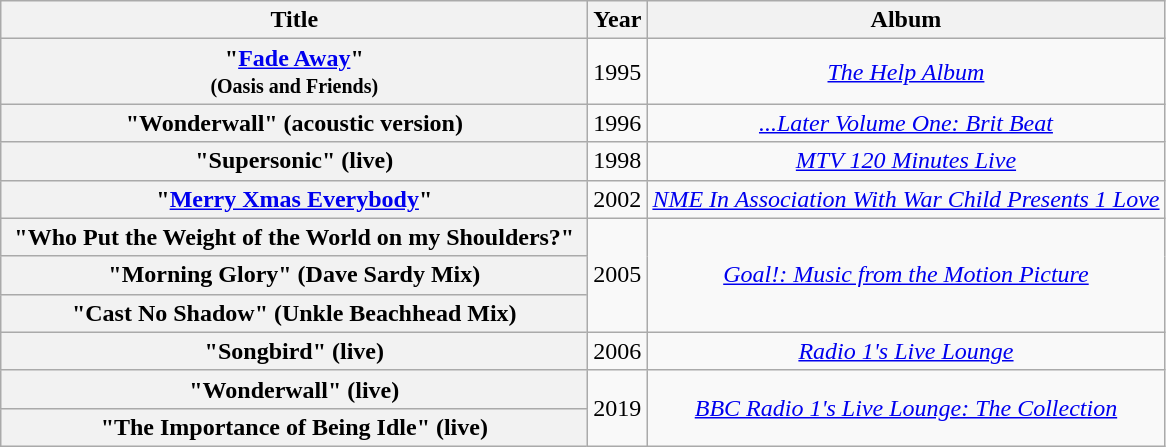<table class="wikitable plainrowheaders" style="text-align:center;" border="1">
<tr>
<th scope="col" style="width:24em;">Title</th>
<th scope="col">Year</th>
<th scope="col">Album</th>
</tr>
<tr>
<th scope="row">"<a href='#'>Fade Away</a>" <br><small>(Oasis and Friends)</small></th>
<td>1995</td>
<td><em><a href='#'>The Help Album</a></em></td>
</tr>
<tr>
<th scope="row">"Wonderwall" (acoustic version)</th>
<td>1996</td>
<td><em><a href='#'>...Later Volume One: Brit Beat</a></em></td>
</tr>
<tr>
<th scope="row">"Supersonic" (live)</th>
<td>1998</td>
<td><em><a href='#'>MTV 120 Minutes Live</a></em></td>
</tr>
<tr>
<th scope="row">"<a href='#'>Merry Xmas Everybody</a>"</th>
<td rowspan="1">2002</td>
<td><em><a href='#'>NME In Association With War Child Presents 1 Love</a></em></td>
</tr>
<tr>
<th scope="row">"Who Put the Weight of the World on my Shoulders?"</th>
<td rowspan="3">2005</td>
<td rowspan="3"><em><a href='#'>Goal!: Music from the Motion Picture</a></em></td>
</tr>
<tr>
<th scope="row">"Morning Glory" (Dave Sardy Mix)</th>
</tr>
<tr>
<th scope="row">"Cast No Shadow" (Unkle Beachhead Mix)</th>
</tr>
<tr>
<th scope="row">"Songbird" (live)</th>
<td>2006</td>
<td><em><a href='#'>Radio 1's Live Lounge</a></em></td>
</tr>
<tr>
<th scope="row">"Wonderwall" (live)</th>
<td rowspan="2">2019</td>
<td rowspan="2"><em><a href='#'>BBC Radio 1's Live Lounge: The Collection</a></em></td>
</tr>
<tr>
<th scope="row">"The Importance of Being Idle" (live)</th>
</tr>
</table>
